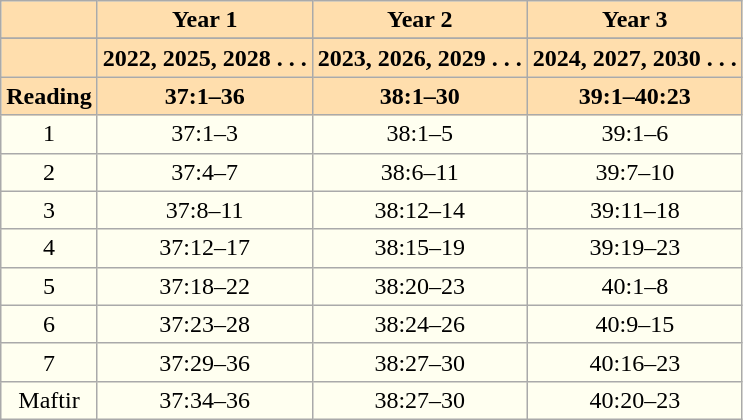<table class="wikitable" style="background:Ivory; text-align:center">
<tr>
<th style="background:Navajowhite;"></th>
<th style="background:Navajowhite;">Year 1</th>
<th style="background:Navajowhite;">Year 2</th>
<th style="background:Navajowhite;">Year 3</th>
</tr>
<tr>
</tr>
<tr>
<th style="background:Navajowhite;"></th>
<th style="background:Navajowhite;">2022, 2025, 2028 . . .</th>
<th style="background:Navajowhite;">2023, 2026, 2029 . . .</th>
<th style="background:Navajowhite;">2024, 2027, 2030 . . .</th>
</tr>
<tr>
<th style="background:Navajowhite;">Reading</th>
<th style="background:Navajowhite;">37:1–36</th>
<th style="background:Navajowhite;">38:1–30</th>
<th style="background:Navajowhite;">39:1–40:23</th>
</tr>
<tr>
<td>1</td>
<td>37:1–3</td>
<td>38:1–5</td>
<td>39:1–6</td>
</tr>
<tr>
<td>2</td>
<td>37:4–7</td>
<td>38:6–11</td>
<td>39:7–10</td>
</tr>
<tr>
<td>3</td>
<td>37:8–11</td>
<td>38:12–14</td>
<td>39:11–18</td>
</tr>
<tr>
<td>4</td>
<td>37:12–17</td>
<td>38:15–19</td>
<td>39:19–23</td>
</tr>
<tr>
<td>5</td>
<td>37:18–22</td>
<td>38:20–23</td>
<td>40:1–8</td>
</tr>
<tr>
<td>6</td>
<td>37:23–28</td>
<td>38:24–26</td>
<td>40:9–15</td>
</tr>
<tr>
<td>7</td>
<td>37:29–36</td>
<td>38:27–30</td>
<td>40:16–23</td>
</tr>
<tr>
<td>Maftir</td>
<td>37:34–36</td>
<td>38:27–30</td>
<td>40:20–23</td>
</tr>
</table>
